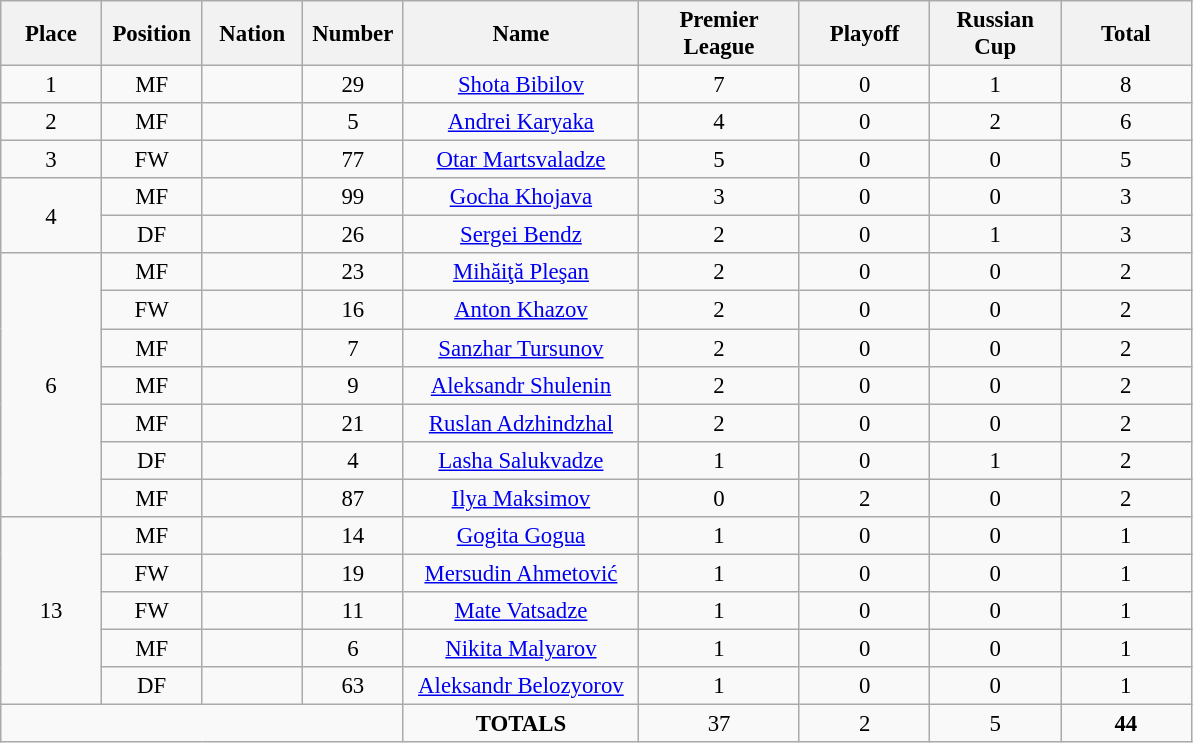<table class="wikitable" style="font-size: 95%; text-align: center;">
<tr>
<th width=60>Place</th>
<th width=60>Position</th>
<th width=60>Nation</th>
<th width=60>Number</th>
<th width=150>Name</th>
<th width=100>Premier League</th>
<th width=80>Playoff</th>
<th width=80>Russian Cup</th>
<th width=80>Total</th>
</tr>
<tr>
<td>1</td>
<td>MF</td>
<td></td>
<td>29</td>
<td><a href='#'>Shota Bibilov</a></td>
<td>7</td>
<td>0</td>
<td>1</td>
<td>8</td>
</tr>
<tr>
<td>2</td>
<td>MF</td>
<td></td>
<td>5</td>
<td><a href='#'>Andrei Karyaka</a></td>
<td>4</td>
<td>0</td>
<td>2</td>
<td>6</td>
</tr>
<tr>
<td>3</td>
<td>FW</td>
<td></td>
<td>77</td>
<td><a href='#'>Otar Martsvaladze</a></td>
<td>5</td>
<td>0</td>
<td>0</td>
<td>5</td>
</tr>
<tr>
<td rowspan="2">4</td>
<td>MF</td>
<td></td>
<td>99</td>
<td><a href='#'>Gocha Khojava</a></td>
<td>3</td>
<td>0</td>
<td>0</td>
<td>3</td>
</tr>
<tr>
<td>DF</td>
<td></td>
<td>26</td>
<td><a href='#'>Sergei Bendz</a></td>
<td>2</td>
<td>0</td>
<td>1</td>
<td>3</td>
</tr>
<tr>
<td rowspan="7">6</td>
<td>MF</td>
<td></td>
<td>23</td>
<td><a href='#'>Mihăiţă Pleşan</a></td>
<td>2</td>
<td>0</td>
<td>0</td>
<td>2</td>
</tr>
<tr>
<td>FW</td>
<td></td>
<td>16</td>
<td><a href='#'>Anton Khazov</a></td>
<td>2</td>
<td>0</td>
<td>0</td>
<td>2</td>
</tr>
<tr>
<td>MF</td>
<td></td>
<td>7</td>
<td><a href='#'>Sanzhar Tursunov</a></td>
<td>2</td>
<td>0</td>
<td>0</td>
<td>2</td>
</tr>
<tr>
<td>MF</td>
<td></td>
<td>9</td>
<td><a href='#'>Aleksandr Shulenin</a></td>
<td>2</td>
<td>0</td>
<td>0</td>
<td>2</td>
</tr>
<tr>
<td>MF</td>
<td></td>
<td>21</td>
<td><a href='#'>Ruslan Adzhindzhal</a></td>
<td>2</td>
<td>0</td>
<td>0</td>
<td>2</td>
</tr>
<tr>
<td>DF</td>
<td></td>
<td>4</td>
<td><a href='#'>Lasha Salukvadze</a></td>
<td>1</td>
<td>0</td>
<td>1</td>
<td>2</td>
</tr>
<tr>
<td>MF</td>
<td></td>
<td>87</td>
<td><a href='#'>Ilya Maksimov</a></td>
<td>0</td>
<td>2</td>
<td>0</td>
<td>2</td>
</tr>
<tr>
<td rowspan="5">13</td>
<td>MF</td>
<td></td>
<td>14</td>
<td><a href='#'>Gogita Gogua</a></td>
<td>1</td>
<td>0</td>
<td>0</td>
<td>1</td>
</tr>
<tr>
<td>FW</td>
<td></td>
<td>19</td>
<td><a href='#'>Mersudin Ahmetović</a></td>
<td>1</td>
<td>0</td>
<td>0</td>
<td>1</td>
</tr>
<tr>
<td>FW</td>
<td></td>
<td>11</td>
<td><a href='#'>Mate Vatsadze</a></td>
<td>1</td>
<td>0</td>
<td>0</td>
<td>1</td>
</tr>
<tr>
<td>MF</td>
<td></td>
<td>6</td>
<td><a href='#'>Nikita Malyarov</a></td>
<td>1</td>
<td>0</td>
<td>0</td>
<td>1</td>
</tr>
<tr>
<td>DF</td>
<td></td>
<td>63</td>
<td><a href='#'>Aleksandr Belozyorov</a></td>
<td>1</td>
<td>0</td>
<td>0</td>
<td>1</td>
</tr>
<tr>
<td colspan="4"></td>
<td><strong>TOTALS</strong></td>
<td>37</td>
<td>2</td>
<td>5</td>
<td><strong>44</strong></td>
</tr>
</table>
